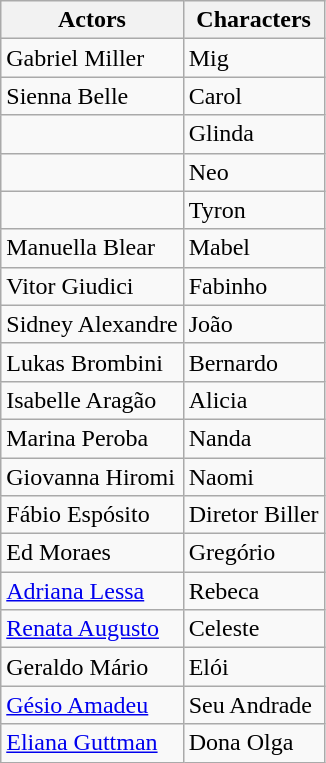<table class="wikitable">
<tr>
<th>Actors</th>
<th>Characters</th>
</tr>
<tr>
<td>Gabriel Miller</td>
<td>Mig</td>
</tr>
<tr>
<td>Sienna Belle</td>
<td>Carol</td>
</tr>
<tr>
<td></td>
<td>Glinda</td>
</tr>
<tr>
<td></td>
<td>Neo</td>
</tr>
<tr>
<td></td>
<td>Tyron</td>
</tr>
<tr>
<td>Manuella Blear</td>
<td>Mabel</td>
</tr>
<tr>
<td>Vitor Giudici</td>
<td>Fabinho</td>
</tr>
<tr>
<td>Sidney Alexandre</td>
<td>João</td>
</tr>
<tr>
<td>Lukas Brombini</td>
<td>Bernardo</td>
</tr>
<tr>
<td>Isabelle Aragão</td>
<td>Alicia</td>
</tr>
<tr>
<td>Marina Peroba</td>
<td>Nanda</td>
</tr>
<tr>
<td>Giovanna Hiromi</td>
<td>Naomi</td>
</tr>
<tr>
<td>Fábio Espósito</td>
<td>Diretor Biller</td>
</tr>
<tr>
<td>Ed Moraes</td>
<td>Gregório</td>
</tr>
<tr>
<td><a href='#'>Adriana Lessa</a></td>
<td>Rebeca</td>
</tr>
<tr>
<td><a href='#'>Renata Augusto</a></td>
<td>Celeste</td>
</tr>
<tr>
<td>Geraldo Mário</td>
<td>Elói</td>
</tr>
<tr>
<td><a href='#'>Gésio Amadeu</a></td>
<td>Seu Andrade</td>
</tr>
<tr>
<td><a href='#'>Eliana Guttman</a></td>
<td>Dona Olga</td>
</tr>
</table>
